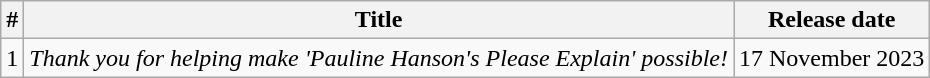<table class="wikitable">
<tr>
<th>#</th>
<th>Title</th>
<th>Release date</th>
</tr>
<tr>
<td>1</td>
<td><em>Thank you for helping make 'Pauline Hanson's Please Explain' possible!</em></td>
<td>17 November 2023</td>
</tr>
</table>
